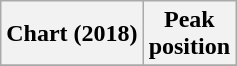<table class="wikitable plainrowheaders sortable" border="1">
<tr>
<th scope="col">Chart (2018)</th>
<th scope="col">Peak<br>position</th>
</tr>
<tr>
</tr>
</table>
